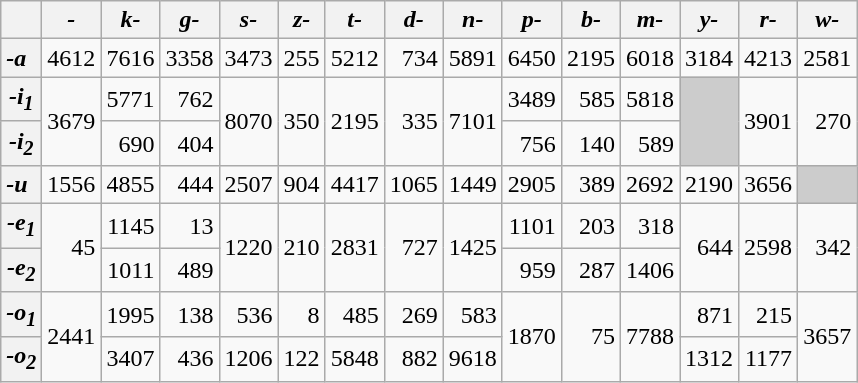<table class="wikitable" style="text-align: right;">
<tr>
<th></th>
<th><em>-</em></th>
<th><em>k-</em></th>
<th><em>g-</em></th>
<th><em>s-</em></th>
<th><em>z-</em></th>
<th><em>t-</em></th>
<th><em>d-</em></th>
<th><em>n-</em></th>
<th><em>p-</em></th>
<th><em>b-</em></th>
<th><em>m-</em></th>
<th><em>y-</em></th>
<th><em>r-</em></th>
<th><em>w-</em></th>
</tr>
<tr>
<th style="text-align: left;"><em>-a</em></th>
<td> 4612</td>
<td> 7616</td>
<td> 3358</td>
<td> 3473</td>
<td> 255</td>
<td> 5212</td>
<td> 734</td>
<td> 5891</td>
<td> 6450</td>
<td> 2195</td>
<td> 6018</td>
<td> 3184</td>
<td> 4213</td>
<td> 2581</td>
</tr>
<tr>
<th><em>-i<sub>1</sub></em></th>
<td rowspan="2"> 3679</td>
<td> 5771</td>
<td> 762</td>
<td rowspan="2"> 8070</td>
<td rowspan="2"> 350</td>
<td rowspan="2"> 2195</td>
<td rowspan="2"> 335</td>
<td rowspan="2"> 7101</td>
<td> 3489</td>
<td> 585</td>
<td> 5818</td>
<td rowspan="2" style="background-color:#ccc"></td>
<td rowspan="2"> 3901</td>
<td rowspan="2"> 270</td>
</tr>
<tr>
<th><em>-i<sub>2</sub></em></th>
<td> 690</td>
<td> 404</td>
<td> 756</td>
<td> 140</td>
<td> 589</td>
</tr>
<tr>
<th style="text-align: left;"><em>-u</em></th>
<td> 1556</td>
<td> 4855</td>
<td> 444</td>
<td> 2507</td>
<td> 904</td>
<td> 4417</td>
<td> 1065</td>
<td> 1449</td>
<td> 2905</td>
<td> 389</td>
<td> 2692</td>
<td> 2190</td>
<td> 3656</td>
<td style="background-color:#ccc"></td>
</tr>
<tr>
<th><em>-e<sub>1</sub></em></th>
<td rowspan="2"> 45</td>
<td> 1145</td>
<td> 13</td>
<td rowspan="2"> 1220</td>
<td rowspan="2"> 210</td>
<td rowspan="2"> 2831</td>
<td rowspan="2"> 727</td>
<td rowspan="2"> 1425</td>
<td> 1101</td>
<td> 203</td>
<td> 318</td>
<td rowspan="2"> 644</td>
<td rowspan="2"> 2598</td>
<td rowspan="2"> 342</td>
</tr>
<tr>
<th><em>-e<sub>2</sub></em></th>
<td> 1011</td>
<td> 489</td>
<td> 959</td>
<td> 287</td>
<td> 1406</td>
</tr>
<tr>
<th><em>-o<sub>1</sub></em></th>
<td rowspan="2"> 2441</td>
<td> 1995</td>
<td> 138</td>
<td> 536</td>
<td> 8</td>
<td> 485</td>
<td> 269</td>
<td> 583</td>
<td rowspan="2"> 1870</td>
<td rowspan="2"> 75</td>
<td rowspan="2"> 7788</td>
<td> 871</td>
<td> 215</td>
<td rowspan="2"> 3657</td>
</tr>
<tr>
<th><em>-o<sub>2</sub></em></th>
<td> 3407</td>
<td> 436</td>
<td> 1206</td>
<td> 122</td>
<td> 5848</td>
<td> 882</td>
<td> 9618</td>
<td> 1312</td>
<td> 1177</td>
</tr>
</table>
